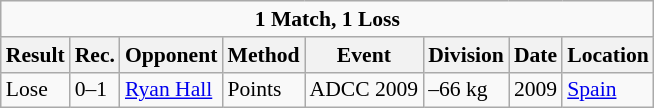<table class="wikitable sortable" style="font-size:90%; text-align:left;">
<tr>
<td colspan=8 style="text-align:center;"><strong>1 Match, 1 Loss</strong></td>
</tr>
<tr>
<th>Result</th>
<th>Rec.</th>
<th>Opponent</th>
<th>Method</th>
<th text-center>Event</th>
<th>Division</th>
<th>Date</th>
<th>Location</th>
</tr>
<tr>
<td>Lose</td>
<td>0–1</td>
<td> <a href='#'>Ryan Hall</a></td>
<td>Points</td>
<td rowspan=4>ADCC 2009</td>
<td rowspan=1>–66 kg</td>
<td rowspan=1>2009</td>
<td rowspan=1> <a href='#'>Spain</a></td>
</tr>
</table>
